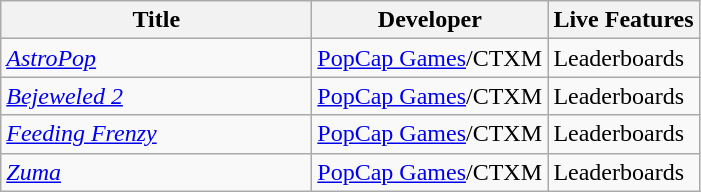<table class="wikitable">
<tr>
<th width="200">Title</th>
<th width="150">Developer</th>
<th>Live Features</th>
</tr>
<tr>
<td><em><a href='#'>AstroPop</a></em></td>
<td><a href='#'>PopCap Games</a>/CTXM</td>
<td>Leaderboards</td>
</tr>
<tr>
<td><em><a href='#'>Bejeweled 2</a></em></td>
<td><a href='#'>PopCap Games</a>/CTXM</td>
<td>Leaderboards</td>
</tr>
<tr>
<td><em><a href='#'>Feeding Frenzy</a></em></td>
<td><a href='#'>PopCap Games</a>/CTXM</td>
<td>Leaderboards</td>
</tr>
<tr>
<td><em><a href='#'>Zuma</a></em></td>
<td><a href='#'>PopCap Games</a>/CTXM</td>
<td>Leaderboards</td>
</tr>
</table>
